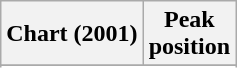<table class="wikitable sortable plainrowheaders" style="text-align:center">
<tr>
<th scope="col">Chart (2001)</th>
<th scope="col">Peak<br>position</th>
</tr>
<tr>
</tr>
<tr>
</tr>
</table>
